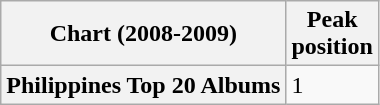<table class="wikitable sortable">
<tr>
<th>Chart (2008-2009)</th>
<th>Peak<br>position</th>
</tr>
<tr>
<th>Philippines Top 20 Albums</th>
<td>1</td>
</tr>
</table>
